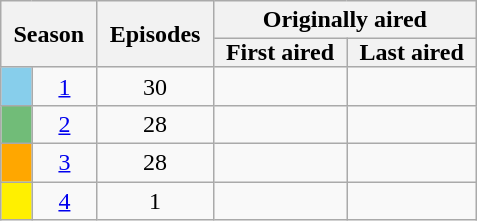<table class="wikitable plainrowheaders" style="text-align:center;">
<tr>
<th scope="col" style="padding: 0 8px;" colspan="2" rowspan="2">Season</th>
<th scope="col" style="padding: 0 8px;" rowspan="2">Episodes</th>
<th scope="col" colspan="3">Originally aired</th>
</tr>
<tr>
<th scope="col" style="padding: 0 8px;">First aired</th>
<th scope="col" style="padding: 0 8px;">Last aired</th>
</tr>
<tr>
<td scope="row" style="background:skyblue;"></td>
<td><a href='#'>1</a></td>
<td>30</td>
<td style="padding: 0 8px;"></td>
<td style="padding: 0 8px;"></td>
</tr>
<tr>
<td scope="row" style="background:#71BC78;"></td>
<td><a href='#'>2</a></td>
<td>28</td>
<td style="padding: 0 8px;"></td>
<td style="padding: 0 8px;"></td>
</tr>
<tr>
<td scope="row" style="background:#FFA700;"></td>
<td><a href='#'>3</a></td>
<td>28</td>
<td style="padding: 0 8px;"></td>
<td style="padding: 0 8px;"></td>
</tr>
<tr>
<td scope="row" style="background:#FFF000;"></td>
<td><a href='#'>4</a></td>
<td>1</td>
<td style="padding: 0 8px;"></td>
<td style="padding: 0 8px;"></td>
</tr>
</table>
